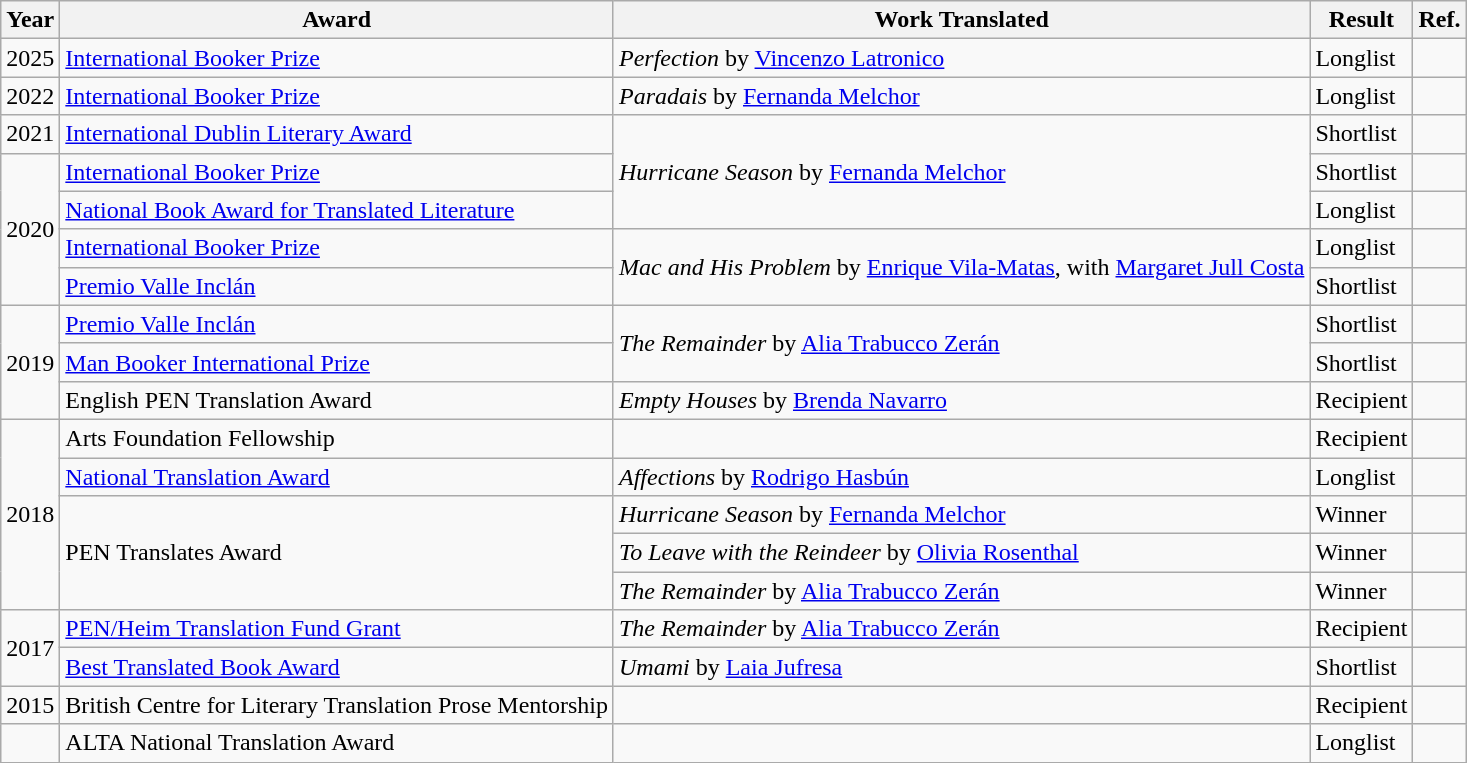<table class="wikitable sortable">
<tr>
<th>Year</th>
<th>Award</th>
<th>Work Translated</th>
<th>Result</th>
<th>Ref.</th>
</tr>
<tr>
<td>2025</td>
<td><a href='#'>International Booker Prize</a></td>
<td><em>Perfection</em> by <a href='#'>Vincenzo Latronico</a></td>
<td>Longlist</td>
<td></td>
</tr>
<tr>
<td>2022</td>
<td><a href='#'>International Booker Prize</a></td>
<td><em>Paradais</em> by <a href='#'>Fernanda Melchor</a></td>
<td>Longlist</td>
<td></td>
</tr>
<tr>
<td>2021</td>
<td><a href='#'>International Dublin Literary Award</a></td>
<td rowspan="3"><em>Hurricane Season</em> by <a href='#'>Fernanda Melchor</a></td>
<td>Shortlist</td>
<td></td>
</tr>
<tr>
<td rowspan="4">2020</td>
<td><a href='#'>International Booker Prize</a></td>
<td>Shortlist</td>
<td></td>
</tr>
<tr>
<td><a href='#'>National Book Award for Translated Literature</a></td>
<td>Longlist</td>
<td></td>
</tr>
<tr>
<td><a href='#'>International Booker Prize</a></td>
<td rowspan="2"><em>Mac and His Problem</em> by <a href='#'>Enrique Vila-Matas</a>, with <a href='#'>Margaret Jull Costa</a></td>
<td>Longlist</td>
<td></td>
</tr>
<tr>
<td><a href='#'>Premio Valle Inclán</a></td>
<td>Shortlist</td>
<td></td>
</tr>
<tr>
<td rowspan="3">2019</td>
<td><a href='#'>Premio Valle Inclán</a></td>
<td rowspan="2"><em>The Remainder</em> by <a href='#'>Alia Trabucco Zerán</a></td>
<td>Shortlist</td>
<td></td>
</tr>
<tr>
<td><a href='#'>Man Booker International Prize</a></td>
<td>Shortlist</td>
<td></td>
</tr>
<tr>
<td>English PEN Translation Award</td>
<td><em>Empty Houses</em> by <a href='#'>Brenda Navarro</a></td>
<td>Recipient</td>
<td></td>
</tr>
<tr>
<td rowspan="5">2018</td>
<td>Arts Foundation Fellowship</td>
<td></td>
<td>Recipient</td>
<td></td>
</tr>
<tr>
<td><a href='#'>National Translation Award</a></td>
<td><em>Affections</em> by <a href='#'>Rodrigo Hasbún</a></td>
<td>Longlist</td>
<td></td>
</tr>
<tr>
<td rowspan="3">PEN Translates Award</td>
<td><em>Hurricane Season</em> by <a href='#'>Fernanda Melchor</a></td>
<td>Winner</td>
<td></td>
</tr>
<tr>
<td><em>To Leave with the Reindeer</em> by <a href='#'>Olivia Rosenthal</a></td>
<td>Winner</td>
<td></td>
</tr>
<tr>
<td><em>The Remainder</em> by <a href='#'>Alia Trabucco Zerán</a></td>
<td>Winner</td>
<td></td>
</tr>
<tr>
<td rowspan="2">2017</td>
<td><a href='#'>PEN/Heim Translation Fund Grant</a></td>
<td><em>The Remainder</em> by <a href='#'>Alia Trabucco Zerán</a></td>
<td>Recipient</td>
<td></td>
</tr>
<tr>
<td><a href='#'>Best Translated Book Award</a></td>
<td><em>Umami</em> by <a href='#'>Laia Jufresa</a></td>
<td>Shortlist</td>
<td></td>
</tr>
<tr>
<td>2015</td>
<td>British Centre for Literary Translation Prose Mentorship</td>
<td></td>
<td>Recipient</td>
<td></td>
</tr>
<tr>
<td></td>
<td>ALTA National Translation Award</td>
<td></td>
<td>Longlist</td>
<td></td>
</tr>
</table>
